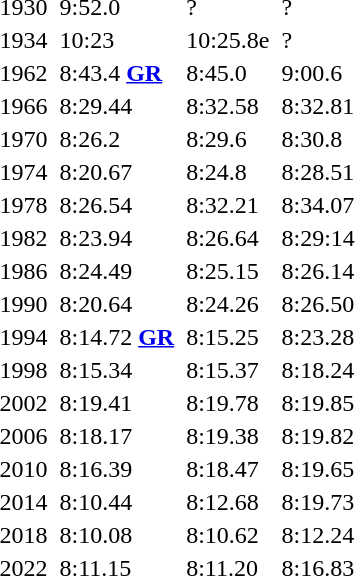<table>
<tr>
<td>1930</td>
<td></td>
<td>9:52.0</td>
<td></td>
<td>?</td>
<td></td>
<td>?</td>
</tr>
<tr>
<td>1934</td>
<td></td>
<td>10:23</td>
<td></td>
<td>10:25.8e</td>
<td></td>
<td>?</td>
</tr>
<tr>
<td>1962</td>
<td></td>
<td>8:43.4 <strong><a href='#'>GR</a></strong></td>
<td></td>
<td>8:45.0</td>
<td></td>
<td>9:00.6</td>
</tr>
<tr>
<td>1966</td>
<td></td>
<td>8:29.44</td>
<td></td>
<td>8:32.58</td>
<td></td>
<td>8:32.81</td>
</tr>
<tr>
<td>1970</td>
<td></td>
<td>8:26.2</td>
<td></td>
<td>8:29.6</td>
<td></td>
<td>8:30.8</td>
</tr>
<tr>
<td>1974</td>
<td></td>
<td>8:20.67</td>
<td></td>
<td>8:24.8</td>
<td></td>
<td>8:28.51</td>
</tr>
<tr>
<td>1978</td>
<td></td>
<td>8:26.54</td>
<td></td>
<td>8:32.21</td>
<td></td>
<td>8:34.07</td>
</tr>
<tr>
<td>1982</td>
<td></td>
<td>8:23.94</td>
<td></td>
<td>8:26.64</td>
<td></td>
<td>8:29:14</td>
</tr>
<tr>
<td>1986</td>
<td></td>
<td>8:24.49</td>
<td></td>
<td>8:25.15</td>
<td></td>
<td>8:26.14</td>
</tr>
<tr>
<td>1990</td>
<td></td>
<td>8:20.64</td>
<td></td>
<td>8:24.26</td>
<td></td>
<td>8:26.50</td>
</tr>
<tr>
<td>1994</td>
<td></td>
<td>8:14.72 <strong><a href='#'>GR</a></strong></td>
<td></td>
<td>8:15.25</td>
<td></td>
<td>8:23.28</td>
</tr>
<tr>
<td>1998</td>
<td></td>
<td>8:15.34</td>
<td></td>
<td>8:15.37</td>
<td></td>
<td>8:18.24</td>
</tr>
<tr>
<td>2002</td>
<td></td>
<td>8:19.41</td>
<td></td>
<td>8:19.78</td>
<td></td>
<td>8:19.85</td>
</tr>
<tr>
<td>2006</td>
<td></td>
<td>8:18.17</td>
<td></td>
<td>8:19.38</td>
<td></td>
<td>8:19.82</td>
</tr>
<tr>
<td>2010</td>
<td></td>
<td>8:16.39</td>
<td></td>
<td>8:18.47</td>
<td></td>
<td>8:19.65</td>
</tr>
<tr>
<td>2014</td>
<td></td>
<td>8:10.44</td>
<td></td>
<td>8:12.68</td>
<td></td>
<td>8:19.73</td>
</tr>
<tr>
<td>2018</td>
<td></td>
<td>8:10.08 </td>
<td></td>
<td>8:10.62</td>
<td></td>
<td>8:12.24</td>
</tr>
<tr>
<td>2022</td>
<td></td>
<td>8:11.15</td>
<td></td>
<td>8:11.20</td>
<td></td>
<td>8:16.83</td>
</tr>
</table>
